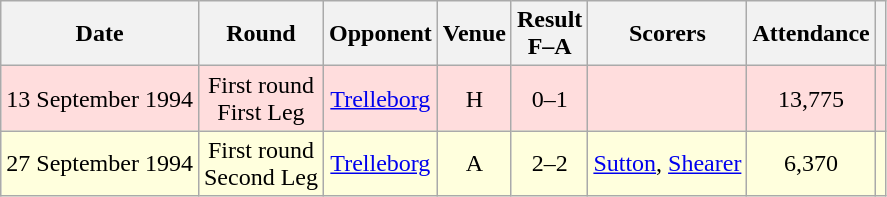<table class="wikitable" style="text-align:center">
<tr>
<th>Date</th>
<th>Round</th>
<th>Opponent</th>
<th>Venue</th>
<th>Result<br>F–A</th>
<th>Scorers</th>
<th>Attendance</th>
<th></th>
</tr>
<tr bgcolor="#ffdddd">
<td>13 September 1994</td>
<td>First round<br>First Leg</td>
<td><a href='#'>Trelleborg</a></td>
<td>H</td>
<td>0–1</td>
<td></td>
<td>13,775</td>
<td></td>
</tr>
<tr bgcolor="#ffffdd">
<td>27 September 1994</td>
<td>First round<br>Second Leg</td>
<td><a href='#'>Trelleborg</a></td>
<td>A</td>
<td>2–2</td>
<td><a href='#'>Sutton</a>, <a href='#'>Shearer</a></td>
<td>6,370</td>
<td></td>
</tr>
</table>
